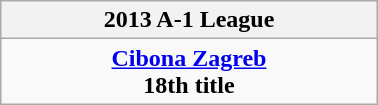<table class="wikitable" style="margin: 0 auto; width: 20%;">
<tr>
<th>2013 A-1 League</th>
</tr>
<tr>
<td align=center><strong><a href='#'>Cibona Zagreb</a></strong><br><strong>18th title</strong> <br></td>
</tr>
</table>
